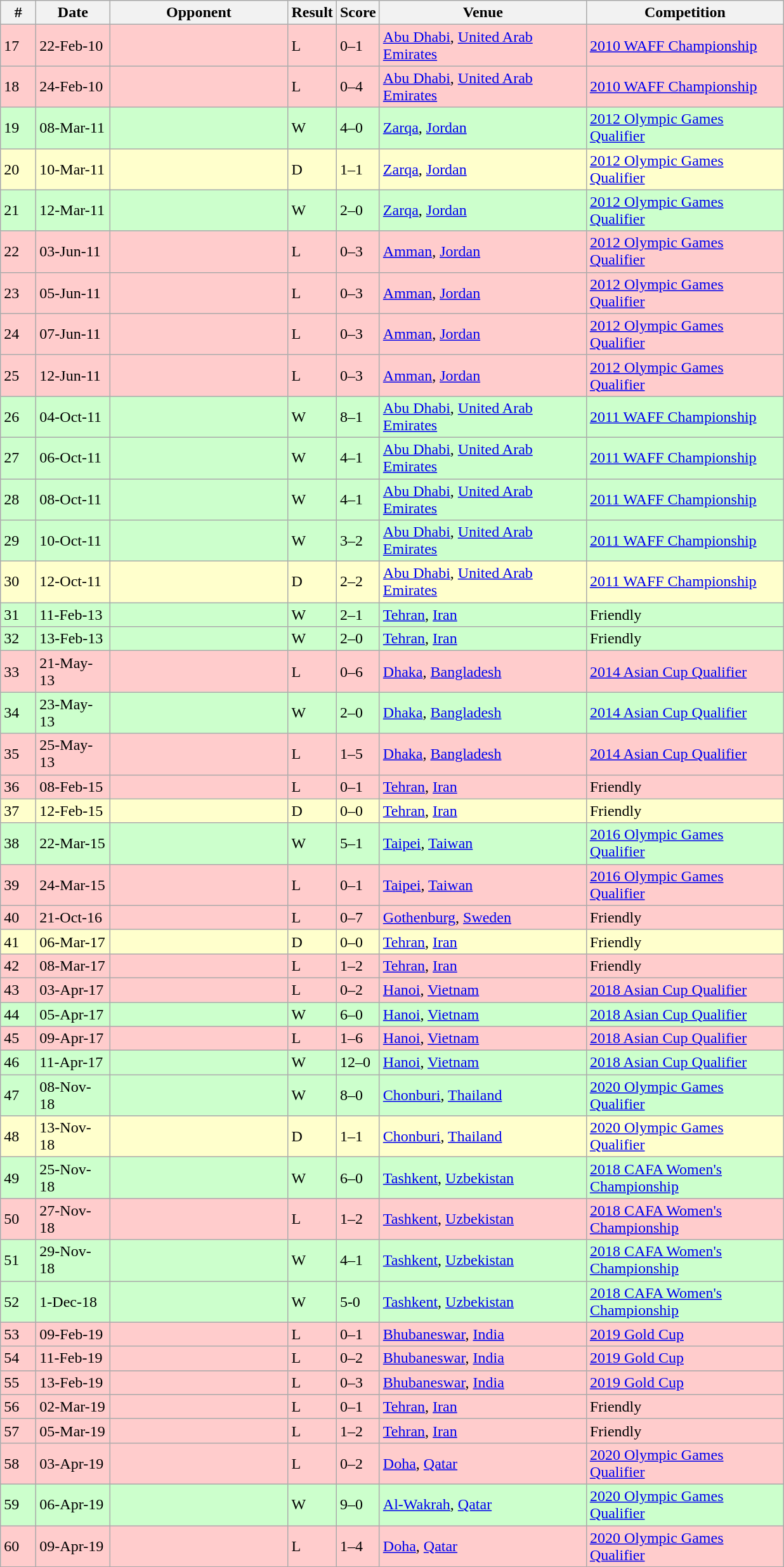<table class="wikitable">
<tr>
<th width=30>#</th>
<th width=70>Date</th>
<th width=180>Opponent</th>
<th>Result</th>
<th>Score</th>
<th width=210>Venue</th>
<th width=200>Competition</th>
</tr>
<tr bgcolor=#FFCCCC>
<td>17</td>
<td>22-Feb-10</td>
<td></td>
<td>L</td>
<td>0–1</td>
<td><a href='#'>Abu Dhabi</a>, <a href='#'>United Arab Emirates</a></td>
<td><a href='#'>2010 WAFF Championship</a></td>
</tr>
<tr bgcolor=#FFCCCC>
<td>18</td>
<td>24-Feb-10</td>
<td></td>
<td>L</td>
<td>0–4</td>
<td><a href='#'>Abu Dhabi</a>, <a href='#'>United Arab Emirates</a></td>
<td><a href='#'>2010 WAFF Championship</a></td>
</tr>
<tr bgcolor=#CCFFCC>
<td>19</td>
<td>08-Mar-11</td>
<td></td>
<td>W</td>
<td>4–0</td>
<td><a href='#'>Zarqa</a>, <a href='#'>Jordan</a></td>
<td><a href='#'>2012 Olympic Games Qualifier</a></td>
</tr>
<tr bgcolor=#FFFFCC>
<td>20</td>
<td>10-Mar-11</td>
<td></td>
<td>D</td>
<td>1–1</td>
<td><a href='#'>Zarqa</a>, <a href='#'>Jordan</a></td>
<td><a href='#'>2012 Olympic Games Qualifier</a></td>
</tr>
<tr bgcolor=#CCFFCC>
<td>21</td>
<td>12-Mar-11</td>
<td></td>
<td>W</td>
<td>2–0</td>
<td><a href='#'>Zarqa</a>, <a href='#'>Jordan</a></td>
<td><a href='#'>2012 Olympic Games Qualifier</a></td>
</tr>
<tr bgcolor=#FFCCCC>
<td>22</td>
<td>03-Jun-11</td>
<td></td>
<td>L</td>
<td>0–3</td>
<td><a href='#'>Amman</a>, <a href='#'>Jordan</a></td>
<td><a href='#'>2012 Olympic Games Qualifier</a></td>
</tr>
<tr bgcolor=#FFCCCC>
<td>23</td>
<td>05-Jun-11</td>
<td></td>
<td>L</td>
<td>0–3</td>
<td><a href='#'>Amman</a>, <a href='#'>Jordan</a></td>
<td><a href='#'>2012 Olympic Games Qualifier</a></td>
</tr>
<tr bgcolor=#FFCCCC>
<td>24</td>
<td>07-Jun-11</td>
<td></td>
<td>L</td>
<td>0–3</td>
<td><a href='#'>Amman</a>, <a href='#'>Jordan</a></td>
<td><a href='#'>2012 Olympic Games Qualifier</a></td>
</tr>
<tr bgcolor=#FFCCCC>
<td>25</td>
<td>12-Jun-11</td>
<td></td>
<td>L</td>
<td>0–3</td>
<td><a href='#'>Amman</a>, <a href='#'>Jordan</a></td>
<td><a href='#'>2012 Olympic Games Qualifier</a></td>
</tr>
<tr bgcolor=#CCFFCC>
<td>26</td>
<td>04-Oct-11</td>
<td></td>
<td>W</td>
<td>8–1</td>
<td><a href='#'>Abu Dhabi</a>, <a href='#'>United Arab Emirates</a></td>
<td><a href='#'>2011 WAFF Championship</a></td>
</tr>
<tr bgcolor=#CCFFCC>
<td>27</td>
<td>06-Oct-11</td>
<td></td>
<td>W</td>
<td>4–1</td>
<td><a href='#'>Abu Dhabi</a>, <a href='#'>United Arab Emirates</a></td>
<td><a href='#'>2011 WAFF Championship</a></td>
</tr>
<tr bgcolor=#CCFFCC>
<td>28</td>
<td>08-Oct-11</td>
<td></td>
<td>W</td>
<td>4–1</td>
<td><a href='#'>Abu Dhabi</a>, <a href='#'>United Arab Emirates</a></td>
<td><a href='#'>2011 WAFF Championship</a></td>
</tr>
<tr bgcolor=#CCFFCC>
<td>29</td>
<td>10-Oct-11</td>
<td></td>
<td>W</td>
<td>3–2</td>
<td><a href='#'>Abu Dhabi</a>, <a href='#'>United Arab Emirates</a></td>
<td><a href='#'>2011 WAFF Championship</a></td>
</tr>
<tr bgcolor=#FFFFCC>
<td>30</td>
<td>12-Oct-11</td>
<td></td>
<td>D</td>
<td>2–2</td>
<td><a href='#'>Abu Dhabi</a>, <a href='#'>United Arab Emirates</a></td>
<td><a href='#'>2011 WAFF Championship</a></td>
</tr>
<tr bgcolor=#CCFFCC>
<td>31</td>
<td>11-Feb-13</td>
<td></td>
<td>W</td>
<td>2–1</td>
<td><a href='#'>Tehran</a>, <a href='#'>Iran</a></td>
<td>Friendly</td>
</tr>
<tr bgcolor=#CCFFCC>
<td>32</td>
<td>13-Feb-13</td>
<td></td>
<td>W</td>
<td>2–0</td>
<td><a href='#'>Tehran</a>, <a href='#'>Iran</a></td>
<td>Friendly</td>
</tr>
<tr bgcolor=#FFCCCC>
<td>33</td>
<td>21-May-13</td>
<td></td>
<td>L</td>
<td>0–6</td>
<td><a href='#'>Dhaka</a>, <a href='#'>Bangladesh</a></td>
<td><a href='#'>2014 Asian Cup Qualifier</a></td>
</tr>
<tr bgcolor=#CCFFCC>
<td>34</td>
<td>23-May-13</td>
<td></td>
<td>W</td>
<td>2–0</td>
<td><a href='#'>Dhaka</a>, <a href='#'>Bangladesh</a></td>
<td><a href='#'>2014 Asian Cup Qualifier</a></td>
</tr>
<tr bgcolor=#FFCCCC>
<td>35</td>
<td>25-May-13</td>
<td></td>
<td>L</td>
<td>1–5</td>
<td><a href='#'>Dhaka</a>, <a href='#'>Bangladesh</a></td>
<td><a href='#'>2014 Asian Cup Qualifier</a></td>
</tr>
<tr bgcolor=#FFCCCC>
<td>36</td>
<td>08-Feb-15</td>
<td></td>
<td>L</td>
<td>0–1</td>
<td><a href='#'>Tehran</a>, <a href='#'>Iran</a></td>
<td>Friendly</td>
</tr>
<tr bgcolor=#FFFFCC>
<td>37</td>
<td>12-Feb-15</td>
<td></td>
<td>D</td>
<td>0–0</td>
<td><a href='#'>Tehran</a>, <a href='#'>Iran</a></td>
<td>Friendly</td>
</tr>
<tr bgcolor=#CCFFCC>
<td>38</td>
<td>22-Mar-15</td>
<td></td>
<td>W</td>
<td>5–1</td>
<td><a href='#'>Taipei</a>, <a href='#'>Taiwan</a></td>
<td><a href='#'>2016 Olympic Games Qualifier</a></td>
</tr>
<tr bgcolor=#FFCCCC>
<td>39</td>
<td>24-Mar-15</td>
<td></td>
<td>L</td>
<td>0–1</td>
<td><a href='#'>Taipei</a>, <a href='#'>Taiwan</a></td>
<td><a href='#'>2016 Olympic Games Qualifier</a></td>
</tr>
<tr bgcolor=#FFCCCC>
<td>40</td>
<td>21-Oct-16</td>
<td></td>
<td>L</td>
<td>0–7</td>
<td><a href='#'>Gothenburg</a>, <a href='#'>Sweden</a></td>
<td>Friendly</td>
</tr>
<tr bgcolor=#FFFFCC>
<td>41</td>
<td>06-Mar-17</td>
<td></td>
<td>D</td>
<td>0–0</td>
<td><a href='#'>Tehran</a>, <a href='#'>Iran</a></td>
<td>Friendly</td>
</tr>
<tr bgcolor=#FFCCCC>
<td>42</td>
<td>08-Mar-17</td>
<td></td>
<td>L</td>
<td>1–2</td>
<td><a href='#'>Tehran</a>, <a href='#'>Iran</a></td>
<td>Friendly</td>
</tr>
<tr bgcolor=#FFCCCC>
<td>43</td>
<td>03-Apr-17</td>
<td></td>
<td>L</td>
<td>0–2</td>
<td><a href='#'>Hanoi</a>, <a href='#'>Vietnam</a></td>
<td><a href='#'>2018 Asian Cup Qualifier</a></td>
</tr>
<tr bgcolor=#CCFFCC>
<td>44</td>
<td>05-Apr-17</td>
<td></td>
<td>W</td>
<td>6–0</td>
<td><a href='#'>Hanoi</a>, <a href='#'>Vietnam</a></td>
<td><a href='#'>2018 Asian Cup Qualifier</a></td>
</tr>
<tr bgcolor=#FFCCCC>
<td>45</td>
<td>09-Apr-17</td>
<td></td>
<td>L</td>
<td>1–6</td>
<td><a href='#'>Hanoi</a>, <a href='#'>Vietnam</a></td>
<td><a href='#'>2018 Asian Cup Qualifier</a></td>
</tr>
<tr bgcolor=#CCFFCC>
<td>46</td>
<td>11-Apr-17</td>
<td></td>
<td>W</td>
<td>12–0</td>
<td><a href='#'>Hanoi</a>, <a href='#'>Vietnam</a></td>
<td><a href='#'>2018 Asian Cup Qualifier</a></td>
</tr>
<tr bgcolor=#CCFFCC>
<td>47</td>
<td>08-Nov-18</td>
<td></td>
<td>W</td>
<td>8–0</td>
<td><a href='#'>Chonburi</a>, <a href='#'>Thailand</a></td>
<td><a href='#'>2020 Olympic Games Qualifier</a></td>
</tr>
<tr bgcolor=#FFFFCC>
<td>48</td>
<td>13-Nov-18</td>
<td></td>
<td>D</td>
<td>1–1</td>
<td><a href='#'>Chonburi</a>, <a href='#'>Thailand</a></td>
<td><a href='#'>2020 Olympic Games Qualifier</a></td>
</tr>
<tr bgcolor=#CCFFCC>
<td>49</td>
<td>25-Nov-18</td>
<td></td>
<td>W</td>
<td>6–0</td>
<td><a href='#'>Tashkent</a>, <a href='#'>Uzbekistan</a></td>
<td><a href='#'>2018 CAFA Women's Championship</a></td>
</tr>
<tr bgcolor=#FFCCCC>
<td>50</td>
<td>27-Nov-18</td>
<td></td>
<td>L</td>
<td>1–2</td>
<td><a href='#'>Tashkent</a>, <a href='#'>Uzbekistan</a></td>
<td><a href='#'>2018 CAFA Women's Championship</a></td>
</tr>
<tr bgcolor=#CCFFCC>
<td>51</td>
<td>29-Nov-18</td>
<td></td>
<td>W</td>
<td>4–1</td>
<td><a href='#'>Tashkent</a>, <a href='#'>Uzbekistan</a></td>
<td><a href='#'>2018 CAFA Women's Championship</a></td>
</tr>
<tr bgcolor=#CCFFCC>
<td>52</td>
<td>1-Dec-18</td>
<td></td>
<td>W</td>
<td>5-0</td>
<td><a href='#'>Tashkent</a>, <a href='#'>Uzbekistan</a></td>
<td><a href='#'>2018 CAFA Women's Championship</a></td>
</tr>
<tr bgcolor=#FFCCCC>
<td>53</td>
<td>09-Feb-19</td>
<td></td>
<td>L</td>
<td>0–1</td>
<td><a href='#'>Bhubaneswar</a>, <a href='#'>India</a></td>
<td><a href='#'>2019 Gold Cup</a></td>
</tr>
<tr bgcolor=#FFCCCC>
<td>54</td>
<td>11-Feb-19</td>
<td></td>
<td>L</td>
<td>0–2</td>
<td><a href='#'>Bhubaneswar</a>, <a href='#'>India</a></td>
<td><a href='#'>2019 Gold Cup</a></td>
</tr>
<tr bgcolor=#FFCCCC>
<td>55</td>
<td>13-Feb-19</td>
<td></td>
<td>L</td>
<td>0–3</td>
<td><a href='#'>Bhubaneswar</a>, <a href='#'>India</a></td>
<td><a href='#'>2019 Gold Cup</a></td>
</tr>
<tr bgcolor=#FFCCCC>
<td>56</td>
<td>02-Mar-19</td>
<td></td>
<td>L</td>
<td>0–1</td>
<td><a href='#'>Tehran</a>, <a href='#'>Iran</a></td>
<td>Friendly</td>
</tr>
<tr bgcolor=#FFCCCC>
<td>57</td>
<td>05-Mar-19</td>
<td></td>
<td>L</td>
<td>1–2</td>
<td><a href='#'>Tehran</a>, <a href='#'>Iran</a></td>
<td>Friendly</td>
</tr>
<tr bgcolor=#FFCCCC>
<td>58</td>
<td>03-Apr-19</td>
<td></td>
<td>L</td>
<td>0–2</td>
<td><a href='#'>Doha</a>, <a href='#'>Qatar</a></td>
<td><a href='#'>2020 Olympic Games Qualifier</a></td>
</tr>
<tr bgcolor=#CCFFCC>
<td>59</td>
<td>06-Apr-19</td>
<td></td>
<td>W</td>
<td>9–0</td>
<td><a href='#'>Al-Wakrah</a>, <a href='#'>Qatar</a></td>
<td><a href='#'>2020 Olympic Games Qualifier</a></td>
</tr>
<tr bgcolor=#FFCCCC>
<td>60</td>
<td>09-Apr-19</td>
<td></td>
<td>L</td>
<td>1–4</td>
<td><a href='#'>Doha</a>, <a href='#'>Qatar</a></td>
<td><a href='#'>2020 Olympic Games Qualifier</a></td>
</tr>
</table>
